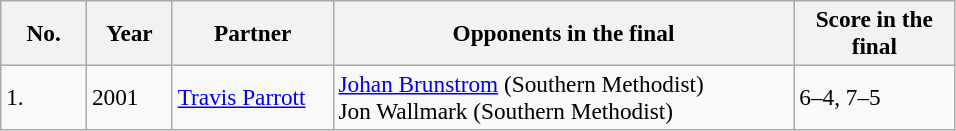<table class="sortable wikitable" style=font-size:97%>
<tr>
<th width=50>No.</th>
<th width=50>Year</th>
<th width=100>Partner</th>
<th width=300>Opponents in the final</th>
<th width=100>Score in the final</th>
</tr>
<tr>
<td>1.</td>
<td>2001</td>
<td><a href='#'>Travis Parrott</a></td>
<td><a href='#'>Johan Brunstrom</a> (Southern Methodist)<br> Jon Wallmark (Southern Methodist)</td>
<td>6–4, 7–5</td>
</tr>
</table>
